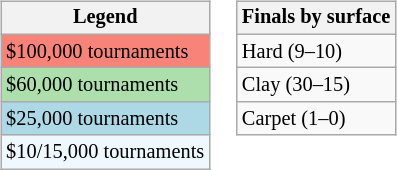<table>
<tr valign=top>
<td><br><table class=wikitable style="font-size:85%;">
<tr>
<th>Legend</th>
</tr>
<tr style="background:#f88379;">
<td>$100,000 tournaments</td>
</tr>
<tr style="background:#addfad;">
<td>$60,000 tournaments</td>
</tr>
<tr style="background:lightblue;">
<td>$25,000 tournaments</td>
</tr>
<tr style="background:#f0f8ff;">
<td>$10/15,000 tournaments</td>
</tr>
</table>
</td>
<td><br><table class=wikitable style="font-size:85%;">
<tr>
<th>Finals by surface</th>
</tr>
<tr>
<td>Hard (9–10)</td>
</tr>
<tr>
<td>Clay (30–15)</td>
</tr>
<tr>
<td>Carpet (1–0)</td>
</tr>
</table>
</td>
</tr>
</table>
